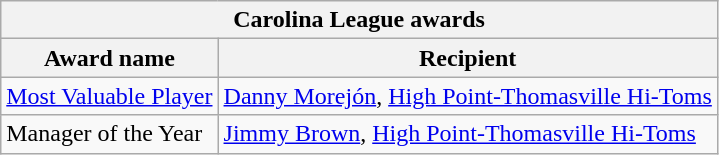<table class="wikitable">
<tr>
<th colspan="2">Carolina League awards</th>
</tr>
<tr>
<th>Award name</th>
<th>Recipient</th>
</tr>
<tr>
<td><a href='#'>Most Valuable Player</a></td>
<td><a href='#'>Danny Morejón</a>, <a href='#'>High Point-Thomasville Hi-Toms</a></td>
</tr>
<tr>
<td>Manager of the Year</td>
<td><a href='#'>Jimmy Brown</a>, <a href='#'>High Point-Thomasville Hi-Toms</a></td>
</tr>
</table>
